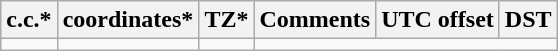<table class="wikitable sortable">
<tr>
<th>c.c.*</th>
<th>coordinates*</th>
<th>TZ*</th>
<th>Comments</th>
<th>UTC offset</th>
<th>DST</th>
</tr>
<tr --->
<td></td>
<td></td>
<td></td>
</tr>
</table>
